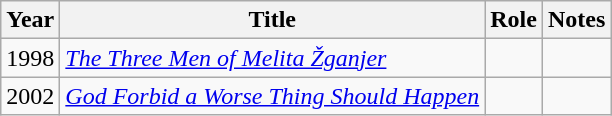<table class="wikitable sortable">
<tr>
<th>Year</th>
<th>Title</th>
<th>Role</th>
<th class="unsortable">Notes</th>
</tr>
<tr>
<td>1998</td>
<td><em><a href='#'>The Three Men of Melita Žganjer</a></em></td>
<td></td>
<td></td>
</tr>
<tr>
<td>2002</td>
<td><em><a href='#'>God Forbid a Worse Thing Should Happen</a></em></td>
<td></td>
<td></td>
</tr>
</table>
